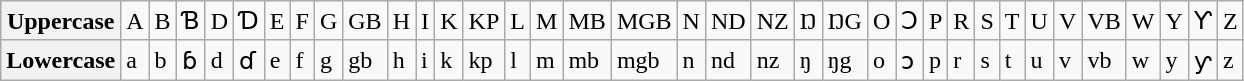<table class="wikitable">
<tr>
<th>Uppercase</th>
<td>A</td>
<td>B</td>
<td>Ɓ</td>
<td>D</td>
<td>Ɗ</td>
<td>E</td>
<td>F</td>
<td>G</td>
<td>GB</td>
<td>H</td>
<td>I</td>
<td>K</td>
<td>KP</td>
<td>L</td>
<td>M</td>
<td>MB</td>
<td>MGB</td>
<td>N</td>
<td>ND</td>
<td>NZ</td>
<td>Ŋ</td>
<td>ŊG</td>
<td>O</td>
<td>Ɔ</td>
<td>P</td>
<td>R</td>
<td>S</td>
<td>T</td>
<td>U</td>
<td>V</td>
<td>VB</td>
<td>W</td>
<td>Y</td>
<td>Ƴ</td>
<td>Z</td>
</tr>
<tr>
<th>Lowercase</th>
<td>a</td>
<td>b</td>
<td>ɓ</td>
<td>d</td>
<td>ɗ</td>
<td>e</td>
<td>f</td>
<td>g</td>
<td>gb</td>
<td>h</td>
<td>i</td>
<td>k</td>
<td>kp</td>
<td>l</td>
<td>m</td>
<td>mb</td>
<td>mgb</td>
<td>n</td>
<td>nd</td>
<td>nz</td>
<td>ŋ</td>
<td>ŋg</td>
<td>o</td>
<td>ɔ</td>
<td>p</td>
<td>r</td>
<td>s</td>
<td>t</td>
<td>u</td>
<td>v</td>
<td>vb</td>
<td>w</td>
<td>y</td>
<td>ƴ</td>
<td>z</td>
</tr>
</table>
